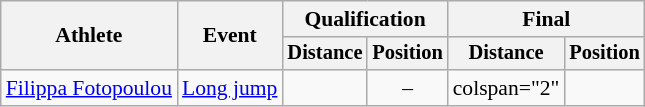<table class="wikitable" style="font-size:90%">
<tr>
<th rowspan="2">Athlete</th>
<th rowspan="2">Event</th>
<th colspan="2">Qualification</th>
<th colspan="2">Final</th>
</tr>
<tr style="font-size:95%">
<th>Distance</th>
<th>Position</th>
<th>Distance</th>
<th>Position</th>
</tr>
<tr align="center">
<td align="left"><a href='#'>Filippa Fotopoulou</a></td>
<td align="left"><a href='#'>Long jump</a></td>
<td></td>
<td>–</td>
<td>colspan="2" </td>
</tr>
</table>
